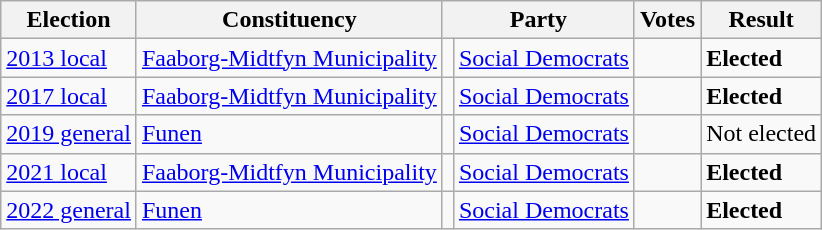<table class="wikitable" style="text-align:left;">
<tr>
<th scope=col>Election</th>
<th scope=col>Constituency</th>
<th scope=col colspan="2">Party</th>
<th scope=col>Votes</th>
<th scope=col>Result</th>
</tr>
<tr>
<td><a href='#'>2013 local</a></td>
<td><a href='#'>Faaborg-Midtfyn Municipality</a></td>
<td></td>
<td><a href='#'>Social Democrats</a></td>
<td align=right></td>
<td><strong>Elected</strong></td>
</tr>
<tr>
<td><a href='#'>2017 local</a></td>
<td><a href='#'>Faaborg-Midtfyn Municipality</a></td>
<td></td>
<td><a href='#'>Social Democrats</a></td>
<td align=right></td>
<td><strong>Elected</strong></td>
</tr>
<tr>
<td><a href='#'>2019 general</a></td>
<td><a href='#'>Funen</a></td>
<td></td>
<td><a href='#'>Social Democrats</a></td>
<td align=right></td>
<td>Not elected</td>
</tr>
<tr>
<td><a href='#'>2021 local</a></td>
<td><a href='#'>Faaborg-Midtfyn Municipality</a></td>
<td></td>
<td><a href='#'>Social Democrats</a></td>
<td align=right></td>
<td><strong>Elected</strong></td>
</tr>
<tr>
<td><a href='#'>2022 general</a></td>
<td><a href='#'>Funen</a></td>
<td></td>
<td><a href='#'>Social Democrats</a></td>
<td align=right></td>
<td><strong>Elected</strong></td>
</tr>
</table>
